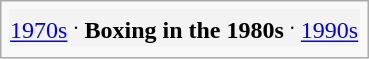<table class="infobox">
<tr style="background:#f3f3f3;">
<td style="text-align:center;"><a href='#'>1970s</a> <sup>.</sup> <strong>Boxing in the 1980s</strong> <sup>.</sup> <a href='#'>1990s</a></td>
</tr>
<tr>
</tr>
</table>
